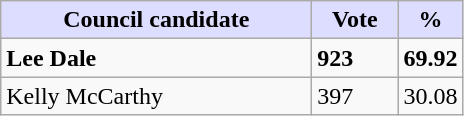<table class="wikitable">
<tr>
<th style="background:#ddf; width:200px;">Council candidate</th>
<th style="background:#ddf; width:50px;">Vote</th>
<th style="background:#ddf; width:30px;">%</th>
</tr>
<tr>
<td><strong>Lee Dale</strong></td>
<td><strong>923</strong></td>
<td><strong>69.92</strong></td>
</tr>
<tr>
<td>Kelly McCarthy</td>
<td>397</td>
<td>30.08</td>
</tr>
</table>
